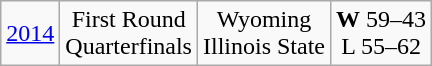<table class="wikitable">
<tr align="center">
<td><a href='#'>2014</a></td>
<td>First Round<br>Quarterfinals</td>
<td>Wyoming<br>Illinois State</td>
<td><strong>W</strong> 59–43<br>L 55–62</td>
</tr>
</table>
